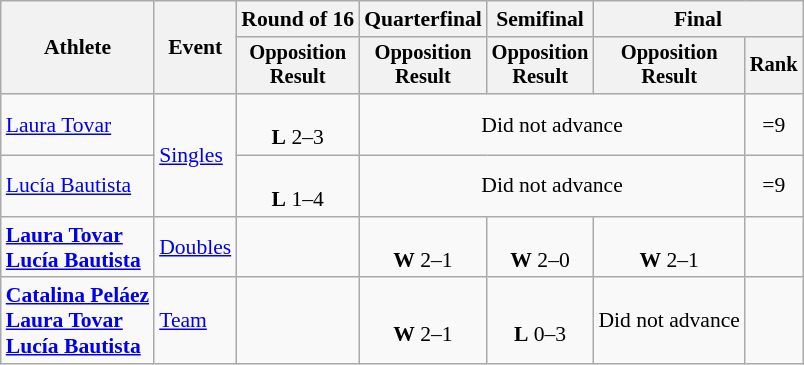<table class=wikitable style=font-size:90%;text-align:center>
<tr>
<th rowspan=2>Athlete</th>
<th rowspan=2>Event</th>
<th>Round of 16</th>
<th>Quarterfinal</th>
<th>Semifinal</th>
<th colspan=2>Final</th>
</tr>
<tr style=font-size:95%>
<th>Opposition<br>Result</th>
<th>Opposition<br>Result</th>
<th>Opposition<br>Result</th>
<th>Opposition<br>Result</th>
<th>Rank</th>
</tr>
<tr>
<td align=left><a href='#'>Laura Tovar</a></td>
<td align=left rowspan=2><a href='#'>Singles</a></td>
<td><br><strong>L</strong> 2–3</td>
<td colspan="3">Did not advance</td>
<td>=9</td>
</tr>
<tr>
<td align=left><a href='#'>Lucía Bautista</a></td>
<td><br><strong>L</strong> 1–4</td>
<td colspan="3">Did not advance</td>
<td>=9</td>
</tr>
<tr>
<td align=left><strong><a href='#'>Laura Tovar</a><br><a href='#'>Lucía Bautista</a></strong></td>
<td align=left><a href='#'>Doubles</a></td>
<td></td>
<td><br><strong>W</strong> 2–1</td>
<td><br><strong>W</strong> 2–0</td>
<td><br><strong>W</strong> 2–1</td>
<td></td>
</tr>
<tr>
<td align=left><strong><a href='#'>Catalina Peláez</a><br><a href='#'>Laura Tovar</a><br><a href='#'>Lucía Bautista</a></strong></td>
<td align=left><a href='#'>Team</a></td>
<td></td>
<td><br><strong>W</strong> 2–1</td>
<td><br><strong>L</strong> 0–3</td>
<td>Did not advance</td>
<td></td>
</tr>
</table>
